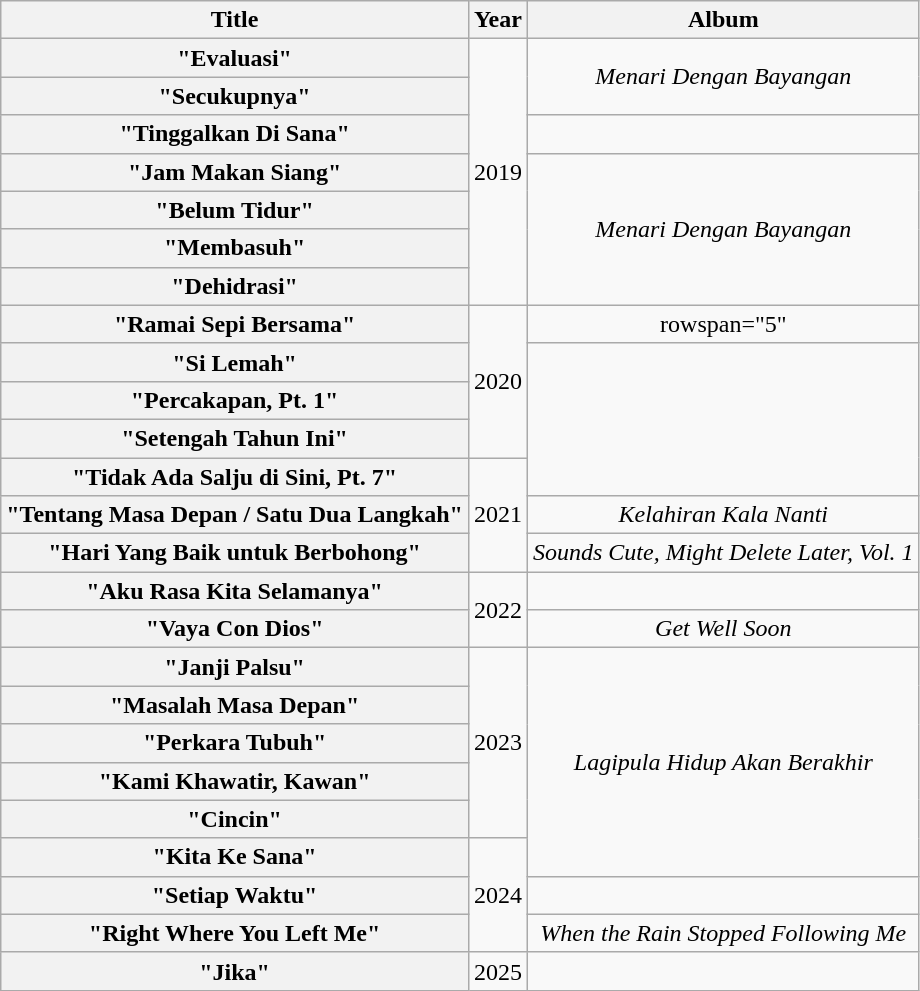<table class="wikitable plainrowheaders" style="text-align:center">
<tr>
<th scope="col">Title</th>
<th>Year</th>
<th scope="col">Album</th>
</tr>
<tr>
<th scope="row">"Evaluasi"</th>
<td rowspan="7">2019</td>
<td rowspan="2"><em>Menari Dengan Bayangan</em></td>
</tr>
<tr>
<th scope="row">"Secukupnya"</th>
</tr>
<tr>
<th scope="row">"Tinggalkan Di Sana"</th>
<td></td>
</tr>
<tr>
<th scope="row">"Jam Makan Siang"<br></th>
<td rowspan="4"><em>Menari Dengan Bayangan</em></td>
</tr>
<tr>
<th scope="row">"Belum Tidur"<br></th>
</tr>
<tr>
<th scope="row">"Membasuh"<br></th>
</tr>
<tr>
<th scope="row">"Dehidrasi"<br></th>
</tr>
<tr>
<th scope="row">"Ramai Sepi Bersama"</th>
<td rowspan="4">2020</td>
<td>rowspan="5" </td>
</tr>
<tr>
<th scope="row">"Si Lemah"<br></th>
</tr>
<tr>
<th scope="row">"Percakapan, Pt. 1"<br></th>
</tr>
<tr>
<th scope="row">"Setengah Tahun Ini"</th>
</tr>
<tr>
<th scope="row">"Tidak Ada Salju di Sini, Pt. 7"<br></th>
<td rowspan="3">2021</td>
</tr>
<tr>
<th scope="row">"Tentang Masa Depan / Satu Dua Langkah"<br></th>
<td><em>Kelahiran Kala Nanti</em></td>
</tr>
<tr>
<th scope="row">"Hari Yang Baik untuk Berbohong"<br></th>
<td><em>Sounds Cute, Might Delete Later, Vol. 1</em></td>
</tr>
<tr>
<th scope="row">"Aku Rasa Kita Selamanya"</th>
<td rowspan="2">2022</td>
<td></td>
</tr>
<tr>
<th scope="row">"Vaya Con Dios"<br></th>
<td><em>Get Well Soon</em></td>
</tr>
<tr>
<th scope="row">"Janji Palsu"</th>
<td rowspan="5">2023</td>
<td rowspan="6"><em>Lagipula Hidup Akan Berakhir</em></td>
</tr>
<tr>
<th scope="row">"Masalah Masa Depan"</th>
</tr>
<tr>
<th scope="row">"Perkara Tubuh"</th>
</tr>
<tr>
<th scope="row">"Kami Khawatir, Kawan"</th>
</tr>
<tr>
<th scope="row">"Cincin"</th>
</tr>
<tr>
<th scope="row">"Kita Ke Sana"</th>
<td rowspan="3">2024</td>
</tr>
<tr>
<th scope="row">"Setiap Waktu"</th>
<td></td>
</tr>
<tr>
<th scope="row">"Right Where You Left Me"<br></th>
<td><em>When the Rain Stopped Following Me</em></td>
</tr>
<tr>
<th scope="row">"Jika"<br></th>
<td>2025</td>
<td></td>
</tr>
</table>
